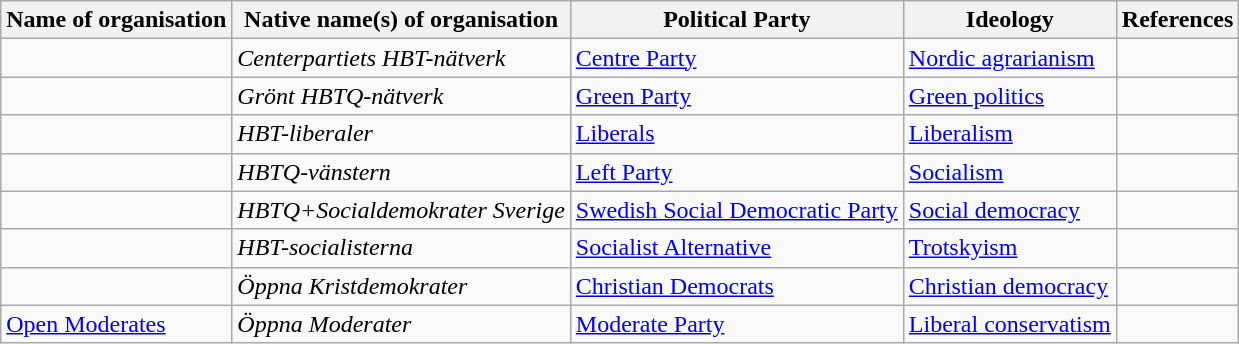<table class="wikitable">
<tr>
<th>Name of organisation</th>
<th>Native name(s) of organisation</th>
<th>Political Party</th>
<th>Ideology</th>
<th>References</th>
</tr>
<tr>
<td></td>
<td><em>Centerpartiets HBT-nätverk</em></td>
<td><a href='#'>Centre Party</a></td>
<td><a href='#'>Nordic agrarianism</a></td>
<td></td>
</tr>
<tr>
<td></td>
<td><em>Grönt HBTQ-nätverk</em></td>
<td><a href='#'>Green Party</a></td>
<td><a href='#'>Green politics</a></td>
<td></td>
</tr>
<tr>
<td></td>
<td><em>HBT-liberaler</em></td>
<td><a href='#'>Liberals</a></td>
<td><a href='#'>Liberalism</a></td>
<td></td>
</tr>
<tr>
<td></td>
<td><em>HBTQ-vänstern</em></td>
<td><a href='#'>Left Party</a></td>
<td><a href='#'>Socialism</a></td>
<td></td>
</tr>
<tr>
<td></td>
<td><em>HBTQ+Socialdemokrater Sverige</em></td>
<td><a href='#'>Swedish Social Democratic Party</a></td>
<td><a href='#'>Social democracy</a></td>
<td></td>
</tr>
<tr>
<td></td>
<td><em>HBT-socialisterna</em></td>
<td><a href='#'>Socialist Alternative</a></td>
<td><a href='#'>Trotskyism</a></td>
<td></td>
</tr>
<tr>
<td></td>
<td><em>Öppna Kristdemokrater</em></td>
<td><a href='#'>Christian Democrats</a></td>
<td><a href='#'>Christian democracy</a></td>
<td></td>
</tr>
<tr>
<td><a href='#'>Open Moderates</a></td>
<td><em>Öppna Moderater</em></td>
<td><a href='#'>Moderate Party</a></td>
<td><a href='#'>Liberal conservatism</a></td>
<td></td>
</tr>
</table>
